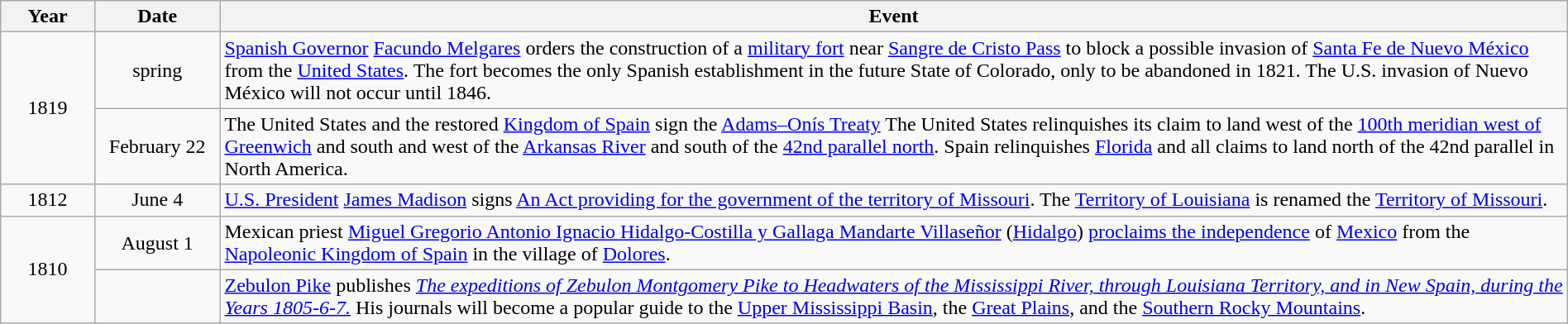<table class="wikitable" style="width:100%;">
<tr>
<th style="width:6%">Year</th>
<th style="width:8%">Date</th>
<th style="width:86%">Event</th>
</tr>
<tr>
<td align=center rowspan=2>1819</td>
<td align=center>spring</td>
<td><a href='#'>Spanish Governor</a> <a href='#'>Facundo Melgares</a> orders the construction of a <a href='#'>military fort</a> near <a href='#'>Sangre de Cristo Pass</a> to block a possible invasion of <a href='#'>Santa Fe de Nuevo México</a> from the <a href='#'>United States</a>. The fort becomes the only Spanish establishment in the future State of Colorado, only to be abandoned in 1821. The U.S. invasion of Nuevo México will not occur until 1846.</td>
</tr>
<tr>
<td align=center>February 22</td>
<td>The United States and the restored <a href='#'>Kingdom of Spain</a> sign the <a href='#'>Adams–Onís Treaty</a> The United States relinquishes its claim to land west of the <a href='#'>100th meridian west of Greenwich</a> and south and west of the <a href='#'>Arkansas River</a> and south of the <a href='#'>42nd parallel north</a>. Spain relinquishes <a href='#'>Florida</a> and all claims to land north of the 42nd parallel in North America.</td>
</tr>
<tr>
<td align=center rowspan=1>1812</td>
<td align=center>June 4</td>
<td><a href='#'>U.S. President</a> <a href='#'>James Madison</a> signs <a href='#'>An Act providing for the government of the territory of Missouri</a>. The <a href='#'>Territory of Louisiana</a> is renamed the <a href='#'>Territory of Missouri</a>.</td>
</tr>
<tr>
<td align=center rowspan=2>1810</td>
<td align=center>August 1</td>
<td>Mexican priest <a href='#'>Miguel Gregorio Antonio Ignacio Hidalgo-Costilla y Gallaga Mandarte Villaseñor</a> (<a href='#'>Hidalgo</a>) <a href='#'>proclaims the independence</a> of <a href='#'>Mexico</a> from the <a href='#'>Napoleonic Kingdom of Spain</a> in the village of <a href='#'>Dolores</a>.</td>
</tr>
<tr>
<td align=center></td>
<td><a href='#'>Zebulon Pike</a> publishes <em><a href='#'>The expeditions of Zebulon Montgomery Pike to Headwaters of the Mississippi River, through Louisiana Territory, and in New Spain, during the Years 1805-6-7.</a></em>  His journals will become a popular guide to the <a href='#'>Upper Mississippi Basin</a>, the <a href='#'>Great Plains</a>, and the <a href='#'>Southern Rocky Mountains</a>.</td>
</tr>
</table>
